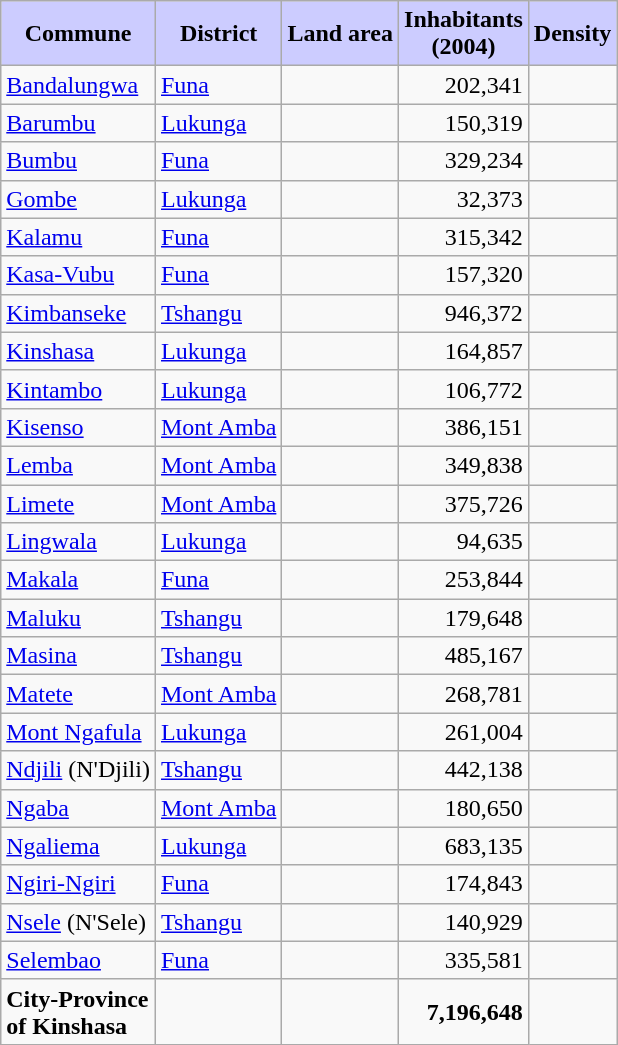<table class="wikitable sortable mw-collapsible mw-uncollapsed">
<tr>
<th style="background-color:#ccccff;">Commune</th>
<th style="background-color:#ccccff;">District</th>
<th style="background-color:#ccccff;">Land area</th>
<th style="background-color:#ccccff;">Inhabitants<br>(2004)</th>
<th style="background-color:#ccccff;">Density</th>
</tr>
<tr>
<td><a href='#'>Bandalungwa</a></td>
<td><a href='#'>Funa</a></td>
<td align="right"></td>
<td align="right">202,341</td>
<td align="right"></td>
</tr>
<tr>
<td><a href='#'>Barumbu</a></td>
<td><a href='#'>Lukunga</a></td>
<td align="right"></td>
<td align="right">150,319</td>
<td align="right"></td>
</tr>
<tr>
<td><a href='#'>Bumbu</a></td>
<td><a href='#'>Funa</a></td>
<td align="right"></td>
<td align="right">329,234</td>
<td align="right"></td>
</tr>
<tr>
<td><a href='#'>Gombe</a></td>
<td><a href='#'>Lukunga</a></td>
<td align="right"></td>
<td align="right">32,373</td>
<td align="right"></td>
</tr>
<tr>
<td><a href='#'>Kalamu</a></td>
<td><a href='#'>Funa</a></td>
<td align="right"></td>
<td align="right">315,342</td>
<td align="right"></td>
</tr>
<tr>
<td><a href='#'>Kasa-Vubu</a></td>
<td><a href='#'>Funa</a></td>
<td align="right"></td>
<td align="right">157,320</td>
<td align="right"></td>
</tr>
<tr>
<td><a href='#'>Kimbanseke</a></td>
<td><a href='#'>Tshangu</a></td>
<td align="right"></td>
<td align="right">946,372</td>
<td align="right"></td>
</tr>
<tr>
<td><a href='#'>Kinshasa</a></td>
<td><a href='#'>Lukunga</a></td>
<td align="right"></td>
<td align="right">164,857</td>
<td align="right"></td>
</tr>
<tr>
<td><a href='#'>Kintambo</a></td>
<td><a href='#'>Lukunga</a></td>
<td align="right"></td>
<td align="right">106,772</td>
<td align="right"></td>
</tr>
<tr>
<td><a href='#'>Kisenso</a></td>
<td><a href='#'>Mont Amba</a></td>
<td align="right"></td>
<td align="right">386,151</td>
<td align="right"></td>
</tr>
<tr>
<td><a href='#'>Lemba</a></td>
<td><a href='#'>Mont Amba</a></td>
<td align="right"></td>
<td align="right">349,838</td>
<td align="right"></td>
</tr>
<tr>
<td><a href='#'>Limete</a></td>
<td><a href='#'>Mont Amba</a></td>
<td align="right"></td>
<td align="right">375,726</td>
<td align="right"></td>
</tr>
<tr>
<td><a href='#'>Lingwala</a></td>
<td><a href='#'>Lukunga</a></td>
<td align="right"></td>
<td align="right">94,635</td>
<td align="right"></td>
</tr>
<tr>
<td><a href='#'>Makala</a></td>
<td><a href='#'>Funa</a></td>
<td align="right"></td>
<td align="right">253,844</td>
<td align="right"></td>
</tr>
<tr>
<td><a href='#'>Maluku</a></td>
<td><a href='#'>Tshangu</a></td>
<td align="right"></td>
<td align="right">179,648</td>
<td align="right"></td>
</tr>
<tr>
<td><a href='#'>Masina</a></td>
<td><a href='#'>Tshangu</a></td>
<td align="right"></td>
<td align="right">485,167</td>
<td align="right"></td>
</tr>
<tr>
<td><a href='#'>Matete</a></td>
<td><a href='#'>Mont Amba</a></td>
<td align="right"></td>
<td align="right">268,781</td>
<td align="right"></td>
</tr>
<tr>
<td><a href='#'>Mont Ngafula</a></td>
<td><a href='#'>Lukunga</a></td>
<td align="right"></td>
<td align="right">261,004</td>
<td align="right"></td>
</tr>
<tr>
<td><a href='#'>Ndjili</a> (N'Djili)</td>
<td><a href='#'>Tshangu</a></td>
<td align="right"></td>
<td align="right">442,138</td>
<td align="right"></td>
</tr>
<tr>
<td><a href='#'>Ngaba</a></td>
<td><a href='#'>Mont Amba</a></td>
<td align="right"></td>
<td align="right">180,650</td>
<td align="right"></td>
</tr>
<tr>
<td><a href='#'>Ngaliema</a></td>
<td><a href='#'>Lukunga</a></td>
<td align="right"></td>
<td align="right">683,135</td>
<td align="right"></td>
</tr>
<tr>
<td><a href='#'>Ngiri-Ngiri</a></td>
<td><a href='#'>Funa</a></td>
<td align="right"></td>
<td align="right">174,843</td>
<td align="right"></td>
</tr>
<tr>
<td><a href='#'>Nsele</a> (N'Sele)</td>
<td><a href='#'>Tshangu</a></td>
<td align="right"></td>
<td align="right">140,929</td>
<td align="right"></td>
</tr>
<tr>
<td><a href='#'>Selembao</a></td>
<td><a href='#'>Funa</a></td>
<td align="right"></td>
<td align="right">335,581</td>
<td align="right"></td>
</tr>
<tr class="sortbottom" style="font-weight:bold;">
<td>City-Province<br>of Kinshasa</td>
<td></td>
<td align="right"></td>
<td align="right">7,196,648</td>
<td align="right"></td>
</tr>
</table>
